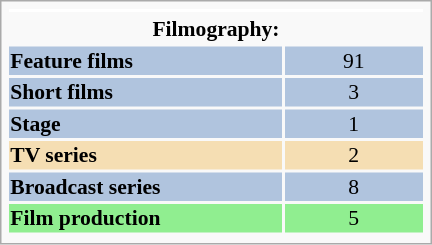<table class="infobox" style="width: 20em; text-align: left; font-size: 90%; vertical-align: middle; background-color: #white;">
<tr style="background-color: white;">
<td colspan="3" style="text-align:center;"></td>
</tr>
<tr>
<th colspan="2" align="center">Filmography:</th>
</tr>
<tr>
<th style="background:#B0C4DE;">Feature films</th>
<td style="background:#B0C4DE;" colspan="2" align="center" width=50>91</td>
</tr>
<tr>
<th style="background:#B0C4DE;">Short films</th>
<td style="background:#B0C4DE;" colspan="2" align="center" width=50>3</td>
</tr>
<tr>
<th style="background:#B0C4DE;">Stage</th>
<td style="background:#B0C4DE;" colspan="2" align="center" width=50>1</td>
</tr>
<tr>
<th style="background:#F5DEB3;">TV series</th>
<td style="background:#F5DEB3;" colspan="2" align="center" width=50>2</td>
</tr>
<tr>
<th style="background:#B0C4DE;">Broadcast series</th>
<td style="background:#B0C4DE;" colspan="2" align="center" width=50>8</td>
</tr>
<tr>
<th style="background:#90EE90;">Film production</th>
<td style="background:#90EE90;" colspan="2" align="center" width=50>5</td>
</tr>
<tr>
</tr>
</table>
